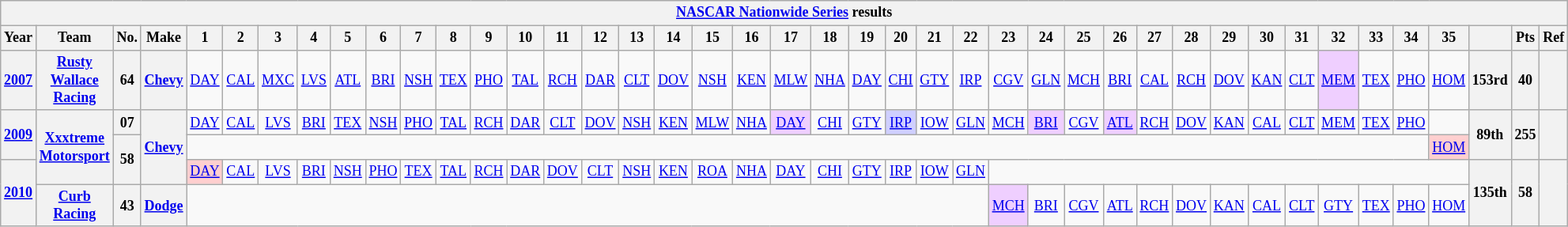<table class="wikitable" style="text-align:center; font-size:75%">
<tr>
<th colspan=42><a href='#'>NASCAR Nationwide Series</a> results</th>
</tr>
<tr>
<th>Year</th>
<th>Team</th>
<th>No.</th>
<th>Make</th>
<th>1</th>
<th>2</th>
<th>3</th>
<th>4</th>
<th>5</th>
<th>6</th>
<th>7</th>
<th>8</th>
<th>9</th>
<th>10</th>
<th>11</th>
<th>12</th>
<th>13</th>
<th>14</th>
<th>15</th>
<th>16</th>
<th>17</th>
<th>18</th>
<th>19</th>
<th>20</th>
<th>21</th>
<th>22</th>
<th>23</th>
<th>24</th>
<th>25</th>
<th>26</th>
<th>27</th>
<th>28</th>
<th>29</th>
<th>30</th>
<th>31</th>
<th>32</th>
<th>33</th>
<th>34</th>
<th>35</th>
<th></th>
<th>Pts</th>
<th>Ref</th>
</tr>
<tr>
<th><a href='#'>2007</a></th>
<th><a href='#'>Rusty Wallace Racing</a></th>
<th>64</th>
<th><a href='#'>Chevy</a></th>
<td><a href='#'>DAY</a></td>
<td><a href='#'>CAL</a></td>
<td><a href='#'>MXC</a></td>
<td><a href='#'>LVS</a></td>
<td><a href='#'>ATL</a></td>
<td><a href='#'>BRI</a></td>
<td><a href='#'>NSH</a></td>
<td><a href='#'>TEX</a></td>
<td><a href='#'>PHO</a></td>
<td><a href='#'>TAL</a></td>
<td><a href='#'>RCH</a></td>
<td><a href='#'>DAR</a></td>
<td><a href='#'>CLT</a></td>
<td><a href='#'>DOV</a></td>
<td><a href='#'>NSH</a></td>
<td><a href='#'>KEN</a></td>
<td><a href='#'>MLW</a></td>
<td><a href='#'>NHA</a></td>
<td><a href='#'>DAY</a></td>
<td><a href='#'>CHI</a></td>
<td><a href='#'>GTY</a></td>
<td><a href='#'>IRP</a></td>
<td><a href='#'>CGV</a></td>
<td><a href='#'>GLN</a></td>
<td><a href='#'>MCH</a></td>
<td><a href='#'>BRI</a></td>
<td><a href='#'>CAL</a></td>
<td><a href='#'>RCH</a></td>
<td><a href='#'>DOV</a></td>
<td><a href='#'>KAN</a></td>
<td><a href='#'>CLT</a></td>
<td style="background:#EFCFFF;"><a href='#'>MEM</a><br></td>
<td><a href='#'>TEX</a></td>
<td><a href='#'>PHO</a></td>
<td><a href='#'>HOM</a></td>
<th>153rd</th>
<th>40</th>
<th></th>
</tr>
<tr>
<th rowspan=2><a href='#'>2009</a></th>
<th rowspan=3><a href='#'>Xxxtreme Motorsport</a></th>
<th>07</th>
<th rowspan=3><a href='#'>Chevy</a></th>
<td><a href='#'>DAY</a></td>
<td><a href='#'>CAL</a></td>
<td><a href='#'>LVS</a></td>
<td><a href='#'>BRI</a></td>
<td><a href='#'>TEX</a></td>
<td><a href='#'>NSH</a></td>
<td><a href='#'>PHO</a></td>
<td><a href='#'>TAL</a></td>
<td><a href='#'>RCH</a></td>
<td><a href='#'>DAR</a></td>
<td><a href='#'>CLT</a></td>
<td><a href='#'>DOV</a></td>
<td><a href='#'>NSH</a></td>
<td><a href='#'>KEN</a></td>
<td><a href='#'>MLW</a></td>
<td><a href='#'>NHA</a></td>
<td style="background:#EFCFFF;"><a href='#'>DAY</a><br></td>
<td><a href='#'>CHI</a></td>
<td><a href='#'>GTY</a></td>
<td style="background:#CFCFFF;"><a href='#'>IRP</a><br></td>
<td><a href='#'>IOW</a></td>
<td><a href='#'>GLN</a></td>
<td><a href='#'>MCH</a></td>
<td style="background:#EFCFFF;"><a href='#'>BRI</a><br></td>
<td><a href='#'>CGV</a></td>
<td style="background:#EFCFFF;"><a href='#'>ATL</a><br></td>
<td><a href='#'>RCH</a></td>
<td><a href='#'>DOV</a></td>
<td><a href='#'>KAN</a></td>
<td><a href='#'>CAL</a></td>
<td><a href='#'>CLT</a></td>
<td><a href='#'>MEM</a></td>
<td><a href='#'>TEX</a></td>
<td><a href='#'>PHO</a></td>
<td></td>
<th rowspan=2>89th</th>
<th rowspan=2>255</th>
<th rowspan=2></th>
</tr>
<tr>
<th rowspan=2>58</th>
<td colspan=34></td>
<td style="background:#FFCFCF;"><a href='#'>HOM</a><br></td>
</tr>
<tr>
<th rowspan=2><a href='#'>2010</a></th>
<td style="background:#FFCFCF;"><a href='#'>DAY</a><br></td>
<td><a href='#'>CAL</a></td>
<td><a href='#'>LVS</a></td>
<td><a href='#'>BRI</a></td>
<td><a href='#'>NSH</a></td>
<td><a href='#'>PHO</a></td>
<td><a href='#'>TEX</a></td>
<td><a href='#'>TAL</a></td>
<td><a href='#'>RCH</a></td>
<td><a href='#'>DAR</a></td>
<td><a href='#'>DOV</a></td>
<td><a href='#'>CLT</a></td>
<td><a href='#'>NSH</a></td>
<td><a href='#'>KEN</a></td>
<td><a href='#'>ROA</a></td>
<td><a href='#'>NHA</a></td>
<td><a href='#'>DAY</a></td>
<td><a href='#'>CHI</a></td>
<td><a href='#'>GTY</a></td>
<td><a href='#'>IRP</a></td>
<td><a href='#'>IOW</a></td>
<td><a href='#'>GLN</a></td>
<td colspan=13></td>
<th rowspan=2>135th</th>
<th rowspan=2>58</th>
<th rowspan=2></th>
</tr>
<tr>
<th><a href='#'>Curb Racing</a></th>
<th>43</th>
<th><a href='#'>Dodge</a></th>
<td colspan=22></td>
<td style="background:#EFCFFF;"><a href='#'>MCH</a><br></td>
<td><a href='#'>BRI</a></td>
<td><a href='#'>CGV</a></td>
<td><a href='#'>ATL</a></td>
<td><a href='#'>RCH</a></td>
<td><a href='#'>DOV</a></td>
<td><a href='#'>KAN</a></td>
<td><a href='#'>CAL</a></td>
<td><a href='#'>CLT</a></td>
<td><a href='#'>GTY</a></td>
<td><a href='#'>TEX</a></td>
<td><a href='#'>PHO</a></td>
<td><a href='#'>HOM</a></td>
</tr>
</table>
